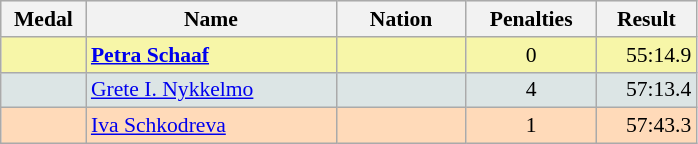<table class=wikitable style="border:1px solid #AAAAAA;font-size:90%">
<tr bgcolor="#E4E4E4">
<th style="border-bottom:1px solid #AAAAAA" width=50>Medal</th>
<th style="border-bottom:1px solid #AAAAAA" width=160>Name</th>
<th style="border-bottom:1px solid #AAAAAA" width=80>Nation</th>
<th style="border-bottom:1px solid #AAAAAA" width=80>Penalties</th>
<th style="border-bottom:1px solid #AAAAAA" width=60>Result</th>
</tr>
<tr bgcolor="#F7F6A8">
<td align="center"></td>
<td><strong><a href='#'>Petra Schaaf</a></strong></td>
<td align="center"></td>
<td align="center">0</td>
<td align="right">55:14.9</td>
</tr>
<tr bgcolor="#DCE5E5">
<td align="center"></td>
<td><a href='#'>Grete I. Nykkelmo</a></td>
<td align="center"></td>
<td align="center">4</td>
<td align="right">57:13.4</td>
</tr>
<tr bgcolor="#FFDAB9">
<td align="center"></td>
<td><a href='#'>Iva Schkodreva</a></td>
<td align="center"></td>
<td align="center">1</td>
<td align="right">57:43.3</td>
</tr>
</table>
